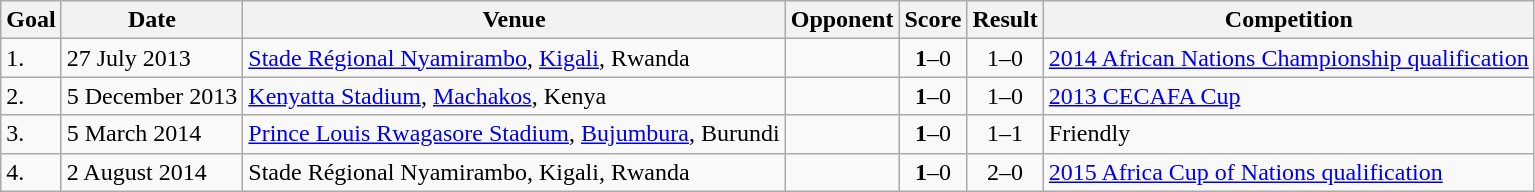<table class="wikitable plainrowheaders sortable">
<tr>
<th>Goal</th>
<th>Date</th>
<th>Venue</th>
<th>Opponent</th>
<th>Score</th>
<th>Result</th>
<th>Competition</th>
</tr>
<tr>
<td>1.</td>
<td>27 July 2013</td>
<td><a href='#'>Stade Régional Nyamirambo</a>, <a href='#'>Kigali</a>, Rwanda</td>
<td></td>
<td align=center><strong>1</strong>–0</td>
<td align=center>1–0</td>
<td><a href='#'>2014 African Nations Championship qualification</a></td>
</tr>
<tr>
<td>2.</td>
<td>5 December 2013</td>
<td><a href='#'>Kenyatta Stadium</a>, <a href='#'>Machakos</a>, Kenya</td>
<td></td>
<td align=center><strong>1</strong>–0</td>
<td align=center>1–0</td>
<td><a href='#'>2013 CECAFA Cup</a></td>
</tr>
<tr>
<td>3.</td>
<td>5 March 2014</td>
<td><a href='#'>Prince Louis Rwagasore Stadium</a>, <a href='#'>Bujumbura</a>, Burundi</td>
<td></td>
<td align=center><strong>1</strong>–0</td>
<td align=center>1–1</td>
<td>Friendly</td>
</tr>
<tr>
<td>4.</td>
<td>2 August 2014</td>
<td>Stade Régional Nyamirambo, Kigali, Rwanda</td>
<td></td>
<td align=center><strong>1</strong>–0</td>
<td align=center>2–0</td>
<td><a href='#'>2015 Africa Cup of Nations qualification</a></td>
</tr>
</table>
